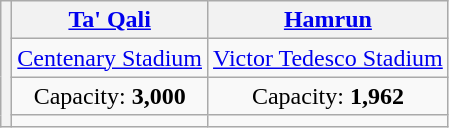<table class="wikitable" style="text-align:center">
<tr>
<th rowspan="4"></th>
<th><a href='#'>Ta' Qali</a></th>
<th><a href='#'>Hamrun</a></th>
</tr>
<tr>
<td><a href='#'>Centenary Stadium</a></td>
<td><a href='#'>Victor Tedesco Stadium</a></td>
</tr>
<tr>
<td>Capacity: <strong>3,000</strong></td>
<td>Capacity: <strong>1,962</strong></td>
</tr>
<tr>
<td></td>
<td></td>
</tr>
</table>
